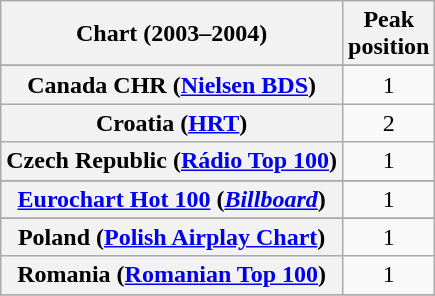<table class="wikitable sortable plainrowheaders" style="text-align:center">
<tr>
<th scope="col">Chart (2003–2004)</th>
<th scope="col">Peak<br>position</th>
</tr>
<tr>
</tr>
<tr>
</tr>
<tr>
</tr>
<tr>
</tr>
<tr>
</tr>
<tr>
<th scope="row">Canada CHR (<a href='#'>Nielsen BDS</a>)</th>
<td style="text-align:center">1</td>
</tr>
<tr>
<th scope="row">Croatia (<a href='#'>HRT</a>)</th>
<td>2</td>
</tr>
<tr>
<th scope="row">Czech Republic (<a href='#'>Rádio Top 100</a>)</th>
<td>1</td>
</tr>
<tr>
</tr>
<tr>
<th scope="row"><a href='#'>Eurochart Hot 100</a> (<em><a href='#'>Billboard</a></em>)</th>
<td>1</td>
</tr>
<tr>
</tr>
<tr>
</tr>
<tr>
</tr>
<tr>
</tr>
<tr>
</tr>
<tr>
</tr>
<tr>
</tr>
<tr>
</tr>
<tr>
</tr>
<tr>
</tr>
<tr>
</tr>
<tr>
</tr>
<tr>
<th scope="row">Poland (<a href='#'>Polish Airplay Chart</a>)</th>
<td>1</td>
</tr>
<tr>
<th scope="row">Romania (<a href='#'>Romanian Top 100</a>)</th>
<td>1</td>
</tr>
<tr>
</tr>
<tr>
</tr>
<tr>
</tr>
<tr>
</tr>
<tr>
</tr>
<tr>
</tr>
</table>
